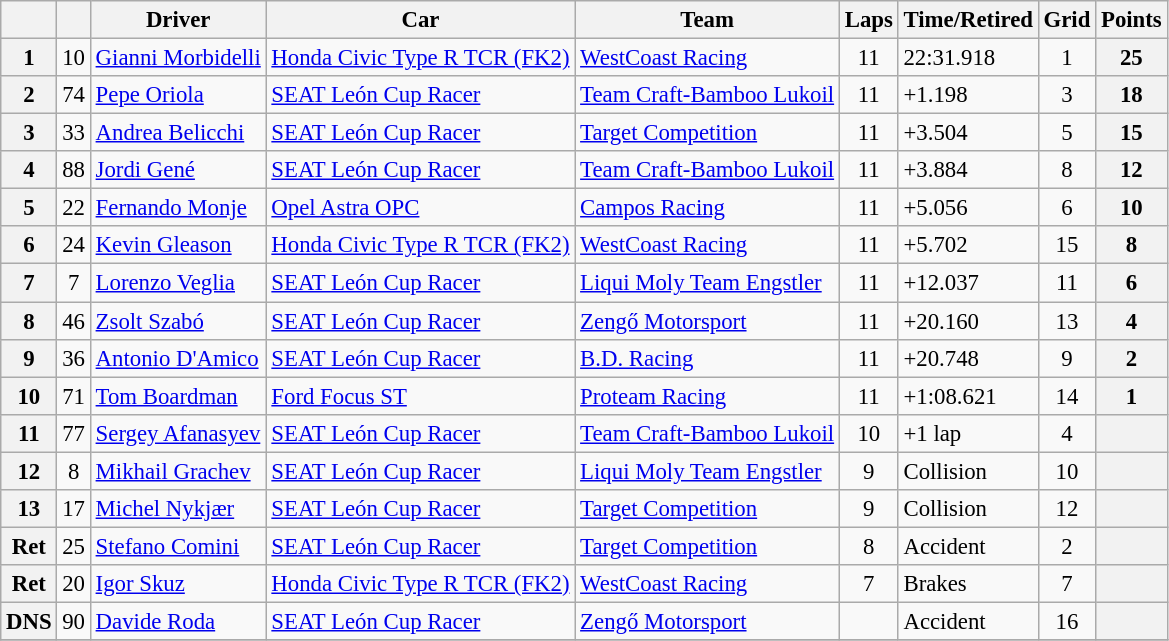<table class="wikitable sortable" style="font-size:95%">
<tr>
<th></th>
<th></th>
<th>Driver</th>
<th>Car</th>
<th>Team</th>
<th>Laps</th>
<th>Time/Retired</th>
<th>Grid</th>
<th>Points</th>
</tr>
<tr>
<th>1</th>
<td align=center>10</td>
<td> <a href='#'>Gianni Morbidelli</a></td>
<td><a href='#'>Honda Civic Type R TCR (FK2)</a></td>
<td> <a href='#'>WestCoast Racing</a></td>
<td align=center>11</td>
<td>22:31.918</td>
<td align=center>1</td>
<th>25</th>
</tr>
<tr>
<th>2</th>
<td align=center>74</td>
<td> <a href='#'>Pepe Oriola</a></td>
<td><a href='#'>SEAT León Cup Racer</a></td>
<td> <a href='#'>Team Craft-Bamboo Lukoil</a></td>
<td align=center>11</td>
<td>+1.198</td>
<td align=center>3</td>
<th>18</th>
</tr>
<tr>
<th>3</th>
<td align=center>33</td>
<td> <a href='#'>Andrea Belicchi</a></td>
<td><a href='#'>SEAT León Cup Racer</a></td>
<td> <a href='#'>Target Competition</a></td>
<td align=center>11</td>
<td>+3.504</td>
<td align=center>5</td>
<th>15</th>
</tr>
<tr>
<th>4</th>
<td align=center>88</td>
<td> <a href='#'>Jordi Gené</a></td>
<td><a href='#'>SEAT León Cup Racer</a></td>
<td> <a href='#'>Team Craft-Bamboo Lukoil</a></td>
<td align=center>11</td>
<td>+3.884</td>
<td align=center>8</td>
<th>12</th>
</tr>
<tr>
<th>5</th>
<td align=center>22</td>
<td> <a href='#'>Fernando Monje</a></td>
<td><a href='#'>Opel Astra OPC</a></td>
<td> <a href='#'>Campos Racing</a></td>
<td align=center>11</td>
<td>+5.056</td>
<td align=center>6</td>
<th>10</th>
</tr>
<tr>
<th>6</th>
<td align=center>24</td>
<td> <a href='#'>Kevin Gleason</a></td>
<td><a href='#'>Honda Civic Type R TCR (FK2)</a></td>
<td> <a href='#'>WestCoast Racing</a></td>
<td align=center>11</td>
<td>+5.702</td>
<td align=center>15</td>
<th>8</th>
</tr>
<tr>
<th>7</th>
<td align=center>7</td>
<td> <a href='#'>Lorenzo Veglia</a></td>
<td><a href='#'>SEAT León Cup Racer</a></td>
<td> <a href='#'>Liqui Moly Team Engstler</a></td>
<td align=center>11</td>
<td>+12.037</td>
<td align=center>11</td>
<th>6</th>
</tr>
<tr>
<th>8</th>
<td align=center>46</td>
<td> <a href='#'>Zsolt Szabó</a></td>
<td><a href='#'>SEAT León Cup Racer</a></td>
<td> <a href='#'>Zengő Motorsport</a></td>
<td align=center>11</td>
<td>+20.160</td>
<td align=center>13</td>
<th>4</th>
</tr>
<tr>
<th>9</th>
<td align=center>36</td>
<td> <a href='#'>Antonio D'Amico</a></td>
<td><a href='#'>SEAT León Cup Racer</a></td>
<td> <a href='#'>B.D. Racing</a></td>
<td align=center>11</td>
<td>+20.748</td>
<td align=center>9</td>
<th>2</th>
</tr>
<tr>
<th>10</th>
<td align=center>71</td>
<td> <a href='#'>Tom Boardman</a></td>
<td><a href='#'>Ford Focus ST</a></td>
<td> <a href='#'>Proteam Racing</a></td>
<td align=center>11</td>
<td>+1:08.621</td>
<td align=center>14</td>
<th>1</th>
</tr>
<tr>
<th>11</th>
<td align=center>77</td>
<td> <a href='#'>Sergey Afanasyev</a></td>
<td><a href='#'>SEAT León Cup Racer</a></td>
<td> <a href='#'>Team Craft-Bamboo Lukoil</a></td>
<td align=center>10</td>
<td>+1 lap</td>
<td align=center>4</td>
<th></th>
</tr>
<tr>
<th>12</th>
<td align=center>8</td>
<td> <a href='#'>Mikhail Grachev</a></td>
<td><a href='#'>SEAT León Cup Racer</a></td>
<td> <a href='#'>Liqui Moly Team Engstler</a></td>
<td align=center>9</td>
<td>Collision</td>
<td align=center>10</td>
<th></th>
</tr>
<tr>
<th>13</th>
<td align=center>17</td>
<td> <a href='#'>Michel Nykjær</a></td>
<td><a href='#'>SEAT León Cup Racer</a></td>
<td> <a href='#'>Target Competition</a></td>
<td align=center>9</td>
<td>Collision</td>
<td align=center>12</td>
<th></th>
</tr>
<tr>
<th>Ret</th>
<td align=center>25</td>
<td> <a href='#'>Stefano Comini</a></td>
<td><a href='#'>SEAT León Cup Racer</a></td>
<td> <a href='#'>Target Competition</a></td>
<td align=center>8</td>
<td>Accident</td>
<td align=center>2</td>
<th></th>
</tr>
<tr>
<th>Ret</th>
<td align=center>20</td>
<td> <a href='#'>Igor Skuz</a></td>
<td><a href='#'>Honda Civic Type R TCR (FK2)</a></td>
<td> <a href='#'>WestCoast Racing</a></td>
<td align=center>7</td>
<td>Brakes</td>
<td align=center>7</td>
<th></th>
</tr>
<tr>
<th>DNS</th>
<td align=center>90</td>
<td> <a href='#'>Davide Roda</a></td>
<td><a href='#'>SEAT León Cup Racer</a></td>
<td> <a href='#'>Zengő Motorsport</a></td>
<td align=center></td>
<td>Accident</td>
<td align=center>16</td>
<th></th>
</tr>
<tr>
</tr>
</table>
